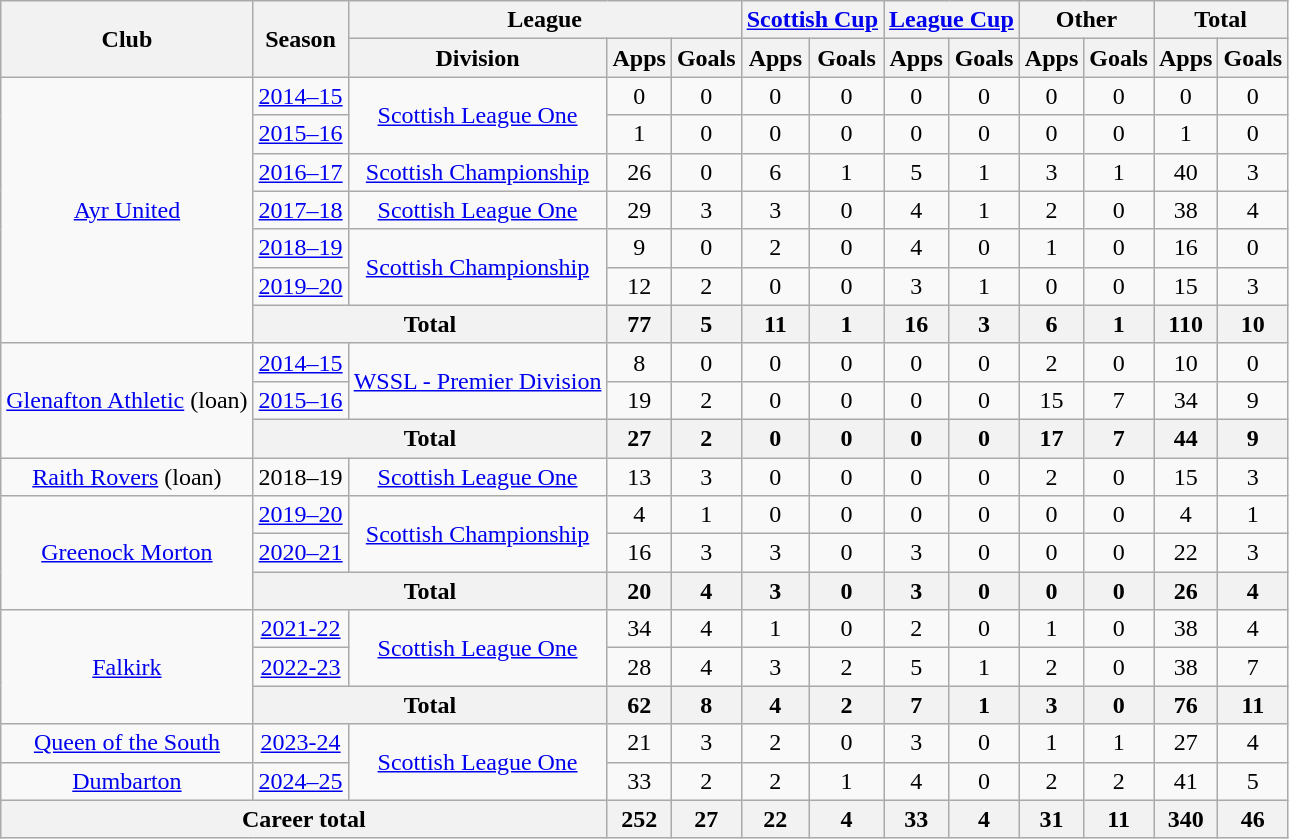<table class="wikitable" style="text-align:center">
<tr>
<th rowspan="2">Club</th>
<th rowspan="2">Season</th>
<th colspan="3">League</th>
<th colspan="2"><a href='#'>Scottish Cup</a></th>
<th colspan="2"><a href='#'>League Cup</a></th>
<th colspan="2">Other</th>
<th colspan="2">Total</th>
</tr>
<tr>
<th>Division</th>
<th>Apps</th>
<th>Goals</th>
<th>Apps</th>
<th>Goals</th>
<th>Apps</th>
<th>Goals</th>
<th>Apps</th>
<th>Goals</th>
<th>Apps</th>
<th>Goals</th>
</tr>
<tr>
<td rowspan="7"><a href='#'>Ayr United</a></td>
<td><a href='#'>2014–15</a></td>
<td rowspan=2><a href='#'>Scottish League One</a></td>
<td>0</td>
<td>0</td>
<td>0</td>
<td>0</td>
<td>0</td>
<td>0</td>
<td>0</td>
<td>0</td>
<td>0</td>
<td>0</td>
</tr>
<tr>
<td><a href='#'>2015–16</a></td>
<td>1</td>
<td>0</td>
<td>0</td>
<td>0</td>
<td>0</td>
<td>0</td>
<td>0</td>
<td>0</td>
<td>1</td>
<td>0</td>
</tr>
<tr>
<td><a href='#'>2016–17</a></td>
<td><a href='#'>Scottish Championship</a></td>
<td>26</td>
<td>0</td>
<td>6</td>
<td>1</td>
<td>5</td>
<td>1</td>
<td>3</td>
<td>1</td>
<td>40</td>
<td>3</td>
</tr>
<tr>
<td><a href='#'>2017–18</a></td>
<td><a href='#'>Scottish League One</a></td>
<td>29</td>
<td>3</td>
<td>3</td>
<td>0</td>
<td>4</td>
<td>1</td>
<td>2</td>
<td>0</td>
<td>38</td>
<td>4</td>
</tr>
<tr>
<td><a href='#'>2018–19</a></td>
<td rowspan=2><a href='#'>Scottish Championship</a></td>
<td>9</td>
<td>0</td>
<td>2</td>
<td>0</td>
<td>4</td>
<td>0</td>
<td>1</td>
<td>0</td>
<td>16</td>
<td>0</td>
</tr>
<tr>
<td><a href='#'>2019–20</a></td>
<td>12</td>
<td>2</td>
<td>0</td>
<td>0</td>
<td>3</td>
<td>1</td>
<td>0</td>
<td>0</td>
<td>15</td>
<td>3</td>
</tr>
<tr>
<th colspan="2">Total</th>
<th>77</th>
<th>5</th>
<th>11</th>
<th>1</th>
<th>16</th>
<th>3</th>
<th>6</th>
<th>1</th>
<th>110</th>
<th>10</th>
</tr>
<tr>
<td rowspan="3"><a href='#'>Glenafton Athletic</a> (loan)</td>
<td><a href='#'>2014–15</a></td>
<td rowspan="2"><a href='#'>WSSL - Premier Division</a></td>
<td>8</td>
<td>0</td>
<td>0</td>
<td>0</td>
<td>0</td>
<td>0</td>
<td>2</td>
<td>0</td>
<td>10</td>
<td>0</td>
</tr>
<tr>
<td><a href='#'>2015–16</a></td>
<td>19</td>
<td>2</td>
<td>0</td>
<td>0</td>
<td>0</td>
<td>0</td>
<td>15</td>
<td>7</td>
<td>34</td>
<td>9</td>
</tr>
<tr>
<th colspan="2">Total</th>
<th>27</th>
<th>2</th>
<th>0</th>
<th>0</th>
<th>0</th>
<th>0</th>
<th>17</th>
<th>7</th>
<th>44</th>
<th>9</th>
</tr>
<tr>
<td><a href='#'>Raith Rovers</a> (loan)</td>
<td>2018–19</td>
<td><a href='#'>Scottish League One</a></td>
<td>13</td>
<td>3</td>
<td>0</td>
<td>0</td>
<td>0</td>
<td>0</td>
<td>2</td>
<td>0</td>
<td>15</td>
<td>3</td>
</tr>
<tr>
<td rowspan="3"><a href='#'>Greenock Morton</a></td>
<td><a href='#'>2019–20</a></td>
<td rowspan=2><a href='#'>Scottish Championship</a></td>
<td>4</td>
<td>1</td>
<td>0</td>
<td>0</td>
<td>0</td>
<td>0</td>
<td>0</td>
<td>0</td>
<td>4</td>
<td>1</td>
</tr>
<tr>
<td><a href='#'>2020–21</a></td>
<td>16</td>
<td>3</td>
<td>3</td>
<td>0</td>
<td>3</td>
<td>0</td>
<td>0</td>
<td>0</td>
<td>22</td>
<td>3</td>
</tr>
<tr>
<th colspan="2">Total</th>
<th>20</th>
<th>4</th>
<th>3</th>
<th>0</th>
<th>3</th>
<th>0</th>
<th>0</th>
<th>0</th>
<th>26</th>
<th>4</th>
</tr>
<tr>
<td rowspan="3"><a href='#'>Falkirk</a></td>
<td><a href='#'>2021-22</a></td>
<td rowspan="2"><a href='#'>Scottish League One</a></td>
<td>34</td>
<td>4</td>
<td>1</td>
<td>0</td>
<td>2</td>
<td>0</td>
<td>1</td>
<td>0</td>
<td>38</td>
<td>4</td>
</tr>
<tr>
<td><a href='#'>2022-23</a></td>
<td>28</td>
<td>4</td>
<td>3</td>
<td>2</td>
<td>5</td>
<td>1</td>
<td>2</td>
<td>0</td>
<td>38</td>
<td>7</td>
</tr>
<tr>
<th colspan="2">Total</th>
<th>62</th>
<th>8</th>
<th>4</th>
<th>2</th>
<th>7</th>
<th>1</th>
<th>3</th>
<th>0</th>
<th>76</th>
<th>11</th>
</tr>
<tr>
<td><a href='#'>Queen of the South</a></td>
<td><a href='#'>2023-24</a></td>
<td rowspan="2"><a href='#'>Scottish League One</a></td>
<td>21</td>
<td>3</td>
<td>2</td>
<td>0</td>
<td>3</td>
<td>0</td>
<td>1</td>
<td>1</td>
<td>27</td>
<td>4</td>
</tr>
<tr>
<td><a href='#'>Dumbarton</a></td>
<td><a href='#'>2024–25</a></td>
<td>33</td>
<td>2</td>
<td>2</td>
<td>1</td>
<td>4</td>
<td>0</td>
<td>2</td>
<td>2</td>
<td>41</td>
<td>5</td>
</tr>
<tr>
<th colspan="3">Career total</th>
<th>252</th>
<th>27</th>
<th>22</th>
<th>4</th>
<th>33</th>
<th>4</th>
<th>31</th>
<th>11</th>
<th>340</th>
<th>46</th>
</tr>
</table>
